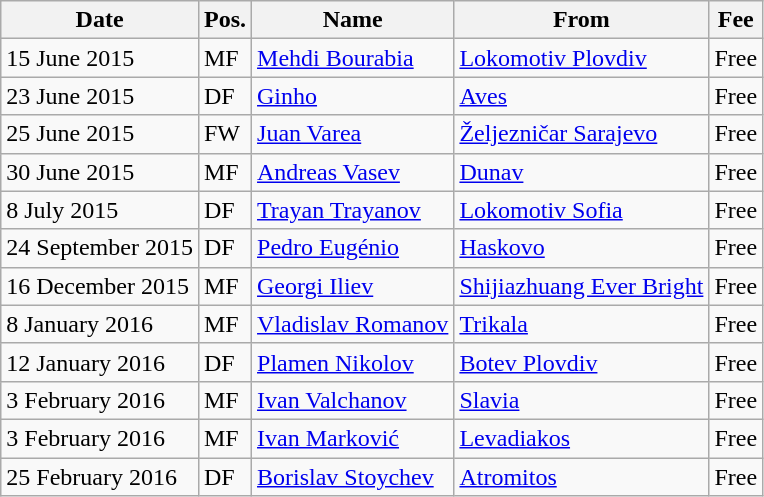<table class="wikitable">
<tr>
<th>Date</th>
<th>Pos.</th>
<th>Name</th>
<th>From</th>
<th>Fee</th>
</tr>
<tr>
<td>15 June 2015</td>
<td>MF</td>
<td> <a href='#'>Mehdi Bourabia</a></td>
<td><a href='#'>Lokomotiv Plovdiv</a></td>
<td>Free</td>
</tr>
<tr>
<td>23 June 2015</td>
<td>DF</td>
<td> <a href='#'>Ginho</a></td>
<td> <a href='#'>Aves</a></td>
<td>Free</td>
</tr>
<tr>
<td>25 June 2015</td>
<td>FW</td>
<td> <a href='#'>Juan Varea</a></td>
<td> <a href='#'>Željezničar Sarajevo</a></td>
<td>Free</td>
</tr>
<tr>
<td>30 June 2015</td>
<td>MF</td>
<td> <a href='#'>Andreas Vasev</a></td>
<td><a href='#'>Dunav</a></td>
<td>Free</td>
</tr>
<tr>
<td>8 July 2015</td>
<td>DF</td>
<td> <a href='#'>Trayan Trayanov</a></td>
<td><a href='#'>Lokomotiv Sofia</a></td>
<td>Free</td>
</tr>
<tr>
<td>24 September 2015</td>
<td>DF</td>
<td> <a href='#'>Pedro Eugénio</a></td>
<td><a href='#'>Haskovo</a></td>
<td>Free</td>
</tr>
<tr>
<td>16 December 2015</td>
<td>MF</td>
<td> <a href='#'>Georgi Iliev</a></td>
<td> <a href='#'>Shijiazhuang Ever Bright</a></td>
<td>Free</td>
</tr>
<tr>
<td>8 January 2016</td>
<td>MF</td>
<td> <a href='#'>Vladislav Romanov</a></td>
<td> <a href='#'>Trikala</a></td>
<td>Free</td>
</tr>
<tr>
<td>12 January 2016</td>
<td>DF</td>
<td> <a href='#'>Plamen Nikolov</a></td>
<td><a href='#'>Botev Plovdiv</a></td>
<td>Free</td>
</tr>
<tr>
<td>3 February 2016</td>
<td>MF</td>
<td> <a href='#'>Ivan Valchanov</a></td>
<td><a href='#'>Slavia</a></td>
<td>Free</td>
</tr>
<tr>
<td>3 February 2016</td>
<td>MF</td>
<td> <a href='#'>Ivan Marković</a></td>
<td> <a href='#'>Levadiakos</a></td>
<td>Free</td>
</tr>
<tr>
<td>25 February 2016</td>
<td>DF</td>
<td> <a href='#'>Borislav Stoychev</a></td>
<td> <a href='#'>Atromitos</a></td>
<td>Free</td>
</tr>
</table>
